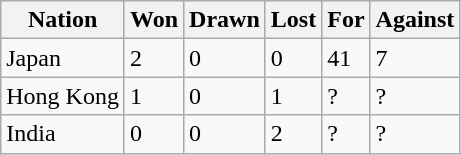<table class="wikitable">
<tr>
<th>Nation</th>
<th>Won</th>
<th>Drawn</th>
<th>Lost</th>
<th>For</th>
<th>Against</th>
</tr>
<tr>
<td>Japan</td>
<td>2</td>
<td>0</td>
<td>0</td>
<td>41</td>
<td>7</td>
</tr>
<tr>
<td>Hong Kong</td>
<td>1</td>
<td>0</td>
<td>1</td>
<td>?</td>
<td>?</td>
</tr>
<tr>
<td>India</td>
<td>0</td>
<td>0</td>
<td>2</td>
<td>?</td>
<td>?</td>
</tr>
</table>
